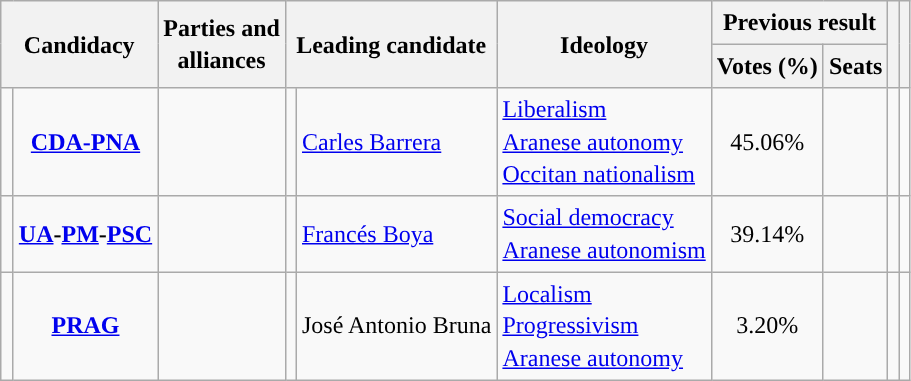<table class="wikitable" style="line-height:1.35em; text-align:left;">
<tr>
<th colspan="2" rowspan="2">Candidacy</th>
<th rowspan="2">Parties and<br>alliances</th>
<th colspan="2" rowspan="2">Leading candidate</th>
<th rowspan="2">Ideology</th>
<th colspan="2">Previous result</th>
<th rowspan="2"></th>
<th rowspan="2"></th>
</tr>
<tr>
<th>Votes (%)</th>
<th>Seats</th>
</tr>
<tr>
<td width="1" style="color:inherit;background:"></td>
<td align="center"><strong><a href='#'>CDA-PNA</a></strong></td>
<td></td>
<td></td>
<td><a href='#'>Carles Barrera</a></td>
<td><a href='#'>Liberalism</a><br><a href='#'>Aranese autonomy</a><br><a href='#'>Occitan nationalism</a></td>
<td align="center">45.06%</td>
<td></td>
<td></td>
<td></td>
</tr>
<tr>
<td style="color:inherit;background:"></td>
<td align="center"><strong><a href='#'>UA</a>-<a href='#'>PM</a>-<a href='#'>PSC</a></strong></td>
<td></td>
<td></td>
<td><a href='#'>Francés Boya</a></td>
<td><a href='#'>Social democracy</a><br><a href='#'>Aranese autonomism</a></td>
<td align="center">39.14%</td>
<td></td>
<td></td>
<td></td>
</tr>
<tr>
<td style="color:inherit;background:"></td>
<td align="center"><strong><a href='#'>PRAG</a></strong></td>
<td></td>
<td></td>
<td>José Antonio Bruna</td>
<td><a href='#'>Localism</a><br><a href='#'>Progressivism</a><br><a href='#'>Aranese autonomy</a></td>
<td align="center">3.20%</td>
<td></td>
<td></td>
<td></td>
</tr>
</table>
